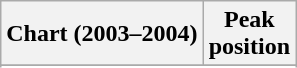<table class="wikitable sortable plainrowheaders" style="text-align:center">
<tr>
<th>Chart (2003–2004)</th>
<th>Peak<br>position</th>
</tr>
<tr>
</tr>
<tr>
</tr>
<tr>
</tr>
<tr>
</tr>
<tr>
</tr>
<tr>
</tr>
<tr>
</tr>
<tr>
</tr>
</table>
